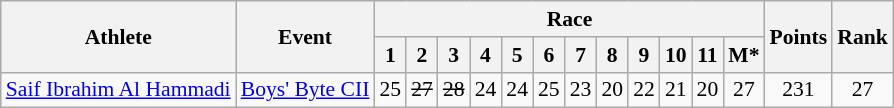<table class="wikitable" border="1" style="font-size:90%">
<tr>
<th rowspan=2>Athlete</th>
<th rowspan=2>Event</th>
<th colspan=12>Race</th>
<th rowspan=2>Points</th>
<th rowspan=2>Rank</th>
</tr>
<tr>
<th>1</th>
<th>2</th>
<th>3</th>
<th>4</th>
<th>5</th>
<th>6</th>
<th>7</th>
<th>8</th>
<th>9</th>
<th>10</th>
<th>11</th>
<th>M*</th>
</tr>
<tr>
<td><a href='#'>Saif Ibrahim Al Hammadi</a></td>
<td><a href='#'>Boys' Byte CII</a></td>
<td align=center>25</td>
<td align=center><s>27</s></td>
<td align=center><s>28</s></td>
<td align=center>24</td>
<td align=center>24</td>
<td align=center>25</td>
<td align=center>23</td>
<td align=center>20</td>
<td align=center>22</td>
<td align=center>21</td>
<td align=center>20</td>
<td align=center>27</td>
<td align=center>231</td>
<td align=center>27</td>
</tr>
</table>
